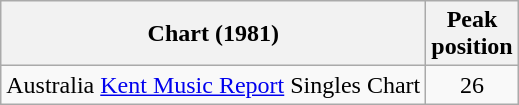<table class="wikitable">
<tr>
<th>Chart (1981)</th>
<th>Peak<br>position</th>
</tr>
<tr>
<td>Australia <a href='#'>Kent Music Report</a> Singles Chart</td>
<td align="center">26</td>
</tr>
</table>
